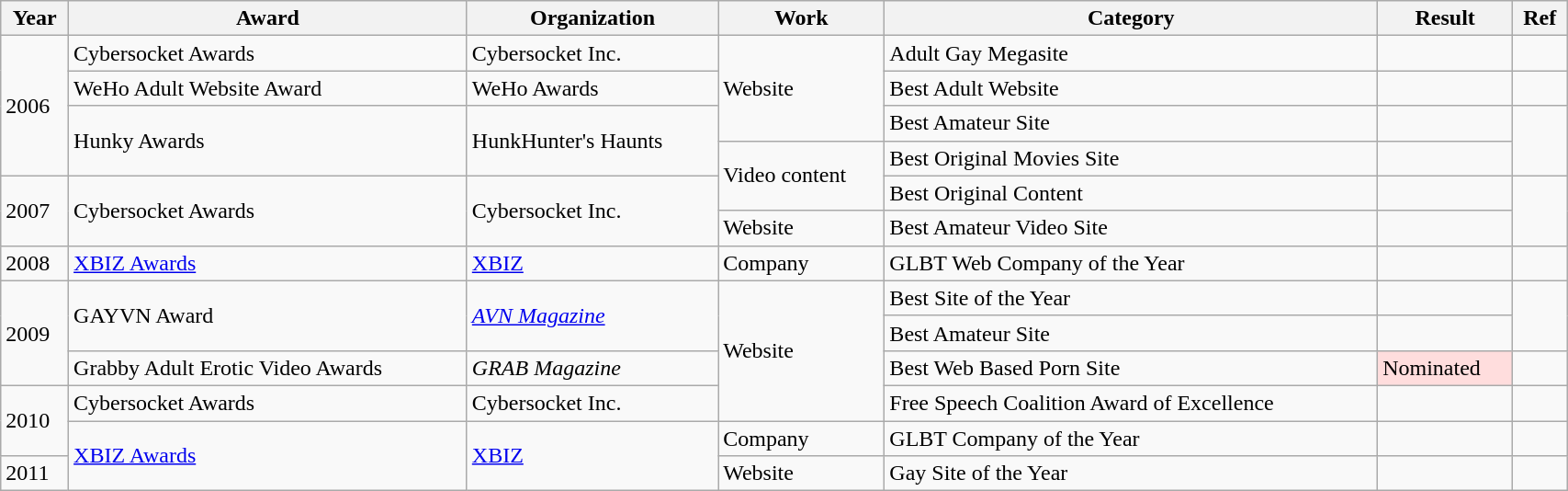<table class="wikitable" style="width:90%;">
<tr>
<th>Year</th>
<th>Award</th>
<th>Organization</th>
<th>Work</th>
<th>Category</th>
<th>Result</th>
<th>Ref</th>
</tr>
<tr>
<td rowspan="4">2006</td>
<td>Cybersocket Awards</td>
<td>Cybersocket Inc.</td>
<td rowspan="3">Website</td>
<td>Adult Gay Megasite</td>
<td></td>
<td></td>
</tr>
<tr>
<td>WeHo Adult Website Award</td>
<td>WeHo Awards</td>
<td>Best Adult Website</td>
<td></td>
<td></td>
</tr>
<tr>
<td rowspan="2">Hunky Awards</td>
<td rowspan="2">HunkHunter's Haunts</td>
<td>Best Amateur Site</td>
<td></td>
<td rowspan="2"></td>
</tr>
<tr>
<td rowspan="2">Video content</td>
<td>Best Original Movies Site</td>
<td></td>
</tr>
<tr>
<td rowspan="2">2007</td>
<td rowspan="2">Cybersocket Awards</td>
<td rowspan="2">Cybersocket Inc.</td>
<td>Best Original Content</td>
<td></td>
<td rowspan="2"></td>
</tr>
<tr>
<td>Website</td>
<td>Best Amateur Video Site</td>
<td></td>
</tr>
<tr>
<td>2008</td>
<td><a href='#'>XBIZ Awards</a></td>
<td><a href='#'>XBIZ</a></td>
<td>Company</td>
<td>GLBT Web Company of the Year</td>
<td></td>
<td></td>
</tr>
<tr>
<td rowspan="3">2009</td>
<td rowspan="2">GAYVN Award</td>
<td rowspan="2"><em><a href='#'>AVN Magazine</a></em></td>
<td rowspan="4">Website</td>
<td>Best Site of the Year</td>
<td></td>
<td rowspan="2"></td>
</tr>
<tr>
<td>Best Amateur Site</td>
<td></td>
</tr>
<tr>
<td>Grabby Adult Erotic Video Awards</td>
<td><em>GRAB Magazine</em></td>
<td>Best Web Based Porn Site</td>
<td style="background:#fdd;">Nominated</td>
<td></td>
</tr>
<tr>
<td rowspan="2">2010</td>
<td>Cybersocket Awards</td>
<td>Cybersocket Inc.</td>
<td>Free Speech Coalition Award of Excellence</td>
<td></td>
<td></td>
</tr>
<tr>
<td rowspan="2"><a href='#'>XBIZ Awards</a></td>
<td rowspan="2"><a href='#'>XBIZ</a></td>
<td>Company</td>
<td>GLBT Company of the Year</td>
<td></td>
<td></td>
</tr>
<tr>
<td>2011</td>
<td>Website</td>
<td>Gay Site of the Year</td>
<td></td>
<td></td>
</tr>
</table>
